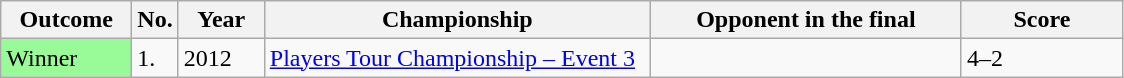<table class="sortable wikitable">
<tr>
<th width="80">Outcome</th>
<th width="20">No.</th>
<th width="50">Year</th>
<th width="250">Championship</th>
<th width="200">Opponent in the final</th>
<th width="100">Score</th>
</tr>
<tr>
<td style="background:#98FB98">Winner</td>
<td>1.</td>
<td>2012</td>
<td><a href='#'>Players Tour Championship – Event 3</a></td>
<td> </td>
<td>4–2</td>
</tr>
</table>
